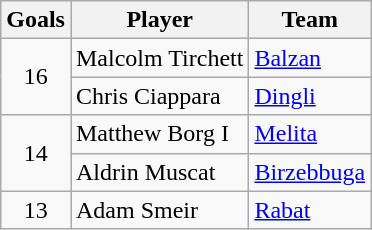<table class="wikitable">
<tr>
<th>Goals</th>
<th>Player</th>
<th>Team</th>
</tr>
<tr>
<td rowspan="2" align=center>16</td>
<td> Malcolm Tirchett</td>
<td><a href='#'>Balzan</a></td>
</tr>
<tr>
<td> Chris Ciappara</td>
<td><a href='#'>Dingli</a></td>
</tr>
<tr>
<td rowspan="2" align=center>14</td>
<td> Matthew Borg I</td>
<td><a href='#'>Melita</a></td>
</tr>
<tr>
<td> Aldrin Muscat</td>
<td><a href='#'>Birzebbuga</a></td>
</tr>
<tr>
<td align=center>13</td>
<td> Adam Smeir</td>
<td><a href='#'>Rabat</a></td>
</tr>
</table>
